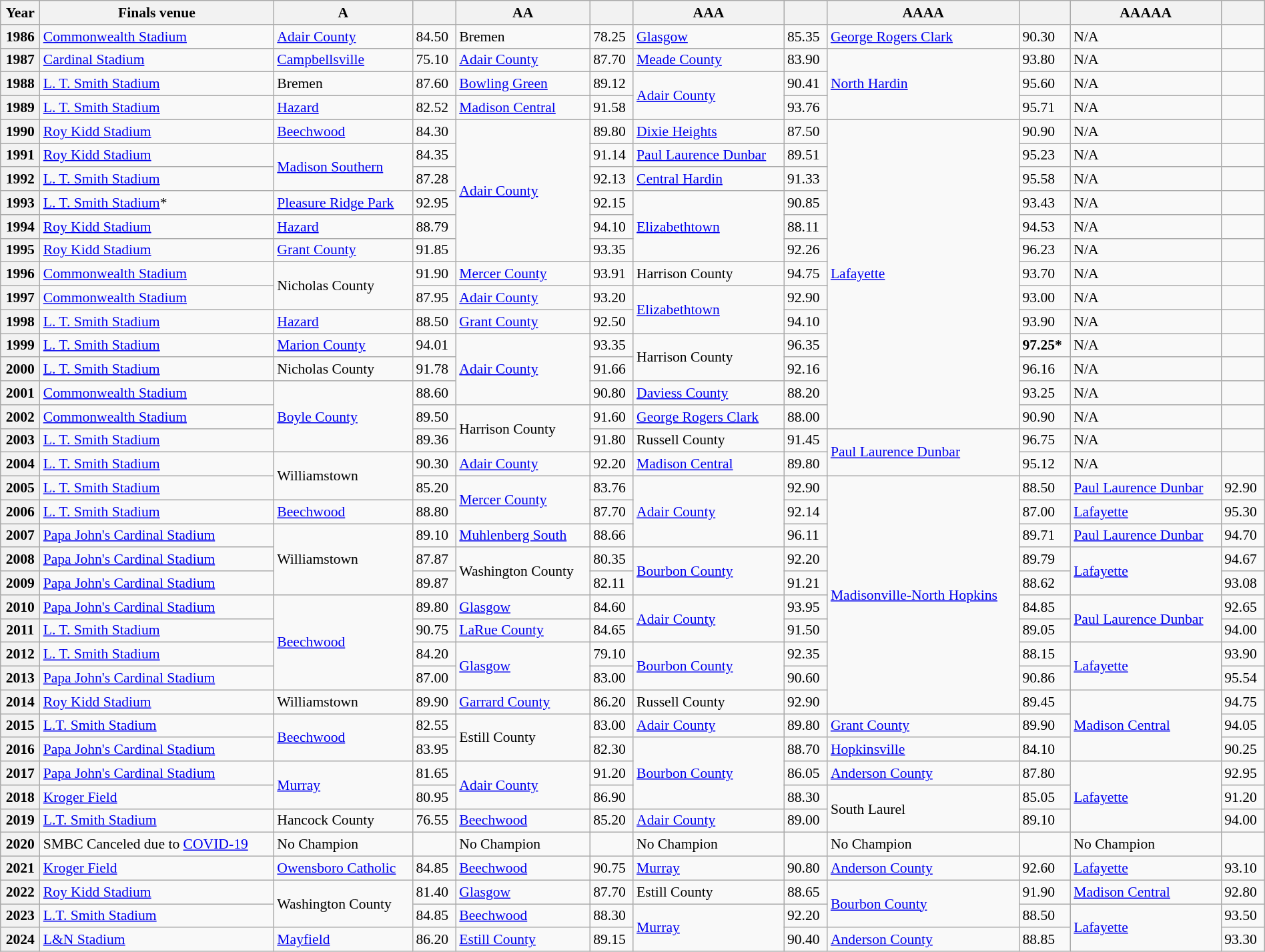<table class="wikitable sortable mw-collapsible" style="font-size: 90%; width: 100%">
<tr>
<th>Year</th>
<th>Finals venue</th>
<th>A</th>
<th></th>
<th>AA</th>
<th></th>
<th>AAA</th>
<th></th>
<th>AAAA</th>
<th></th>
<th>AAAAA</th>
<th></th>
</tr>
<tr>
<th>1986</th>
<td><a href='#'>Commonwealth Stadium</a></td>
<td><a href='#'>Adair County</a></td>
<td>84.50</td>
<td>Bremen</td>
<td>78.25</td>
<td><a href='#'>Glasgow</a></td>
<td>85.35</td>
<td><a href='#'>George Rogers Clark</a></td>
<td>90.30</td>
<td>N/A</td>
<td></td>
</tr>
<tr>
<th>1987</th>
<td><a href='#'>Cardinal Stadium</a></td>
<td><a href='#'>Campbellsville</a></td>
<td>75.10</td>
<td><a href='#'>Adair County</a></td>
<td>87.70</td>
<td><a href='#'>Meade County</a></td>
<td>83.90</td>
<td rowspan="3"><a href='#'>North Hardin</a></td>
<td>93.80</td>
<td>N/A</td>
<td></td>
</tr>
<tr>
<th>1988</th>
<td><a href='#'>L. T. Smith Stadium</a></td>
<td>Bremen</td>
<td>87.60</td>
<td><a href='#'>Bowling Green</a></td>
<td>89.12</td>
<td rowspan="2"><a href='#'>Adair County</a></td>
<td>90.41</td>
<td>95.60</td>
<td>N/A</td>
<td></td>
</tr>
<tr>
<th>1989</th>
<td><a href='#'>L. T. Smith Stadium</a></td>
<td><a href='#'>Hazard</a></td>
<td>82.52</td>
<td><a href='#'>Madison Central</a></td>
<td>91.58</td>
<td>93.76</td>
<td>95.71</td>
<td>N/A</td>
<td></td>
</tr>
<tr>
<th>1990</th>
<td><a href='#'>Roy Kidd Stadium</a></td>
<td><a href='#'>Beechwood</a></td>
<td>84.30</td>
<td rowspan="6"><a href='#'>Adair County</a></td>
<td>89.80</td>
<td><a href='#'>Dixie Heights</a></td>
<td>87.50</td>
<td rowspan="13"><a href='#'>Lafayette</a></td>
<td>90.90</td>
<td>N/A</td>
<td></td>
</tr>
<tr>
<th>1991</th>
<td><a href='#'>Roy Kidd Stadium</a></td>
<td rowspan="2"><a href='#'>Madison Southern</a></td>
<td>84.35</td>
<td>91.14</td>
<td><a href='#'>Paul Laurence Dunbar</a></td>
<td>89.51</td>
<td>95.23</td>
<td>N/A</td>
<td></td>
</tr>
<tr>
<th>1992</th>
<td><a href='#'>L. T. Smith Stadium</a></td>
<td>87.28</td>
<td>92.13</td>
<td><a href='#'>Central Hardin</a></td>
<td>91.33</td>
<td>95.58</td>
<td>N/A</td>
<td></td>
</tr>
<tr>
<th>1993</th>
<td><a href='#'>L. T. Smith Stadium</a>*</td>
<td><a href='#'>Pleasure Ridge Park</a></td>
<td>92.95</td>
<td>92.15</td>
<td rowspan="3"><a href='#'>Elizabethtown</a></td>
<td>90.85</td>
<td>93.43</td>
<td>N/A</td>
<td></td>
</tr>
<tr>
<th>1994</th>
<td><a href='#'>Roy Kidd Stadium</a></td>
<td><a href='#'>Hazard</a></td>
<td>88.79</td>
<td>94.10</td>
<td>88.11</td>
<td>94.53</td>
<td>N/A</td>
<td></td>
</tr>
<tr>
<th>1995</th>
<td><a href='#'>Roy Kidd Stadium</a></td>
<td><a href='#'>Grant County</a></td>
<td>91.85</td>
<td>93.35</td>
<td>92.26</td>
<td>96.23</td>
<td>N/A</td>
<td></td>
</tr>
<tr>
<th>1996</th>
<td><a href='#'>Commonwealth Stadium</a></td>
<td rowspan="2">Nicholas County</td>
<td>91.90</td>
<td><a href='#'>Mercer County</a></td>
<td>93.91</td>
<td>Harrison County</td>
<td>94.75</td>
<td>93.70</td>
<td>N/A</td>
<td></td>
</tr>
<tr>
<th>1997</th>
<td><a href='#'>Commonwealth Stadium</a></td>
<td>87.95</td>
<td><a href='#'>Adair County</a></td>
<td>93.20</td>
<td rowspan="2"><a href='#'>Elizabethtown</a></td>
<td>92.90</td>
<td>93.00</td>
<td>N/A</td>
<td></td>
</tr>
<tr>
<th>1998</th>
<td><a href='#'>L. T. Smith Stadium</a></td>
<td><a href='#'>Hazard</a></td>
<td>88.50</td>
<td><a href='#'>Grant County</a></td>
<td>92.50</td>
<td>94.10</td>
<td>93.90</td>
<td>N/A</td>
<td></td>
</tr>
<tr>
<th>1999</th>
<td><a href='#'>L. T. Smith Stadium</a></td>
<td><a href='#'>Marion County</a></td>
<td>94.01</td>
<td rowspan="3"><a href='#'>Adair County</a></td>
<td>93.35</td>
<td rowspan="2">Harrison County</td>
<td>96.35</td>
<td><strong>97.25*</strong></td>
<td>N/A</td>
<td></td>
</tr>
<tr>
<th>2000</th>
<td><a href='#'>L. T. Smith Stadium</a></td>
<td>Nicholas County</td>
<td>91.78</td>
<td>91.66</td>
<td>92.16</td>
<td>96.16</td>
<td>N/A</td>
<td></td>
</tr>
<tr>
<th>2001</th>
<td><a href='#'>Commonwealth Stadium</a></td>
<td rowspan="3"><a href='#'>Boyle County</a></td>
<td>88.60</td>
<td>90.80</td>
<td><a href='#'>Daviess County</a></td>
<td>88.20</td>
<td>93.25</td>
<td>N/A</td>
<td></td>
</tr>
<tr>
<th>2002</th>
<td><a href='#'>Commonwealth Stadium</a></td>
<td>89.50</td>
<td rowspan="2">Harrison County</td>
<td>91.60</td>
<td><a href='#'>George Rogers Clark</a></td>
<td>88.00</td>
<td>90.90</td>
<td>N/A</td>
<td></td>
</tr>
<tr>
<th>2003</th>
<td><a href='#'>L. T. Smith Stadium</a></td>
<td>89.36</td>
<td>91.80</td>
<td>Russell County</td>
<td>91.45</td>
<td rowspan="2"><a href='#'>Paul Laurence Dunbar</a></td>
<td>96.75</td>
<td>N/A</td>
<td></td>
</tr>
<tr>
<th>2004</th>
<td><a href='#'>L. T. Smith Stadium</a></td>
<td rowspan="2">Williamstown</td>
<td>90.30</td>
<td><a href='#'>Adair County</a></td>
<td>92.20</td>
<td><a href='#'>Madison Central</a></td>
<td>89.80</td>
<td>95.12</td>
<td>N/A</td>
<td></td>
</tr>
<tr>
<th>2005</th>
<td><a href='#'>L. T. Smith Stadium</a></td>
<td>85.20</td>
<td rowspan="2"><a href='#'>Mercer County</a></td>
<td>83.76</td>
<td rowspan="3"><a href='#'>Adair County</a></td>
<td>92.90</td>
<td rowspan="10"><a href='#'>Madisonville-North Hopkins</a></td>
<td>88.50</td>
<td><a href='#'>Paul Laurence Dunbar</a></td>
<td>92.90</td>
</tr>
<tr>
<th>2006</th>
<td><a href='#'>L. T. Smith Stadium</a></td>
<td><a href='#'>Beechwood</a></td>
<td>88.80</td>
<td>87.70</td>
<td>92.14</td>
<td>87.00</td>
<td><a href='#'>Lafayette</a></td>
<td>95.30</td>
</tr>
<tr>
<th>2007</th>
<td><a href='#'>Papa John's Cardinal Stadium</a></td>
<td rowspan="3">Williamstown</td>
<td>89.10</td>
<td><a href='#'>Muhlenberg South</a></td>
<td>88.66</td>
<td>96.11</td>
<td>89.71</td>
<td><a href='#'>Paul Laurence Dunbar</a></td>
<td>94.70</td>
</tr>
<tr>
<th>2008</th>
<td><a href='#'>Papa John's Cardinal Stadium</a></td>
<td>87.87</td>
<td rowspan="2">Washington County</td>
<td>80.35</td>
<td rowspan="2"><a href='#'>Bourbon County</a></td>
<td>92.20</td>
<td>89.79</td>
<td rowspan="2"><a href='#'>Lafayette</a></td>
<td>94.67</td>
</tr>
<tr>
<th>2009</th>
<td><a href='#'>Papa John's Cardinal Stadium</a></td>
<td>89.87</td>
<td>82.11</td>
<td>91.21</td>
<td>88.62</td>
<td>93.08</td>
</tr>
<tr>
<th>2010</th>
<td><a href='#'>Papa John's Cardinal Stadium</a></td>
<td rowspan="4"><a href='#'>Beechwood</a></td>
<td>89.80</td>
<td><a href='#'>Glasgow</a></td>
<td>84.60</td>
<td rowspan="2"><a href='#'>Adair County</a></td>
<td>93.95</td>
<td>84.85</td>
<td rowspan="2"><a href='#'>Paul Laurence Dunbar</a></td>
<td>92.65</td>
</tr>
<tr>
<th>2011</th>
<td><a href='#'>L. T. Smith Stadium</a></td>
<td>90.75</td>
<td><a href='#'>LaRue County</a></td>
<td>84.65</td>
<td>91.50</td>
<td>89.05</td>
<td>94.00</td>
</tr>
<tr>
<th>2012</th>
<td><a href='#'>L. T. Smith Stadium</a></td>
<td>84.20</td>
<td rowspan="2"><a href='#'>Glasgow</a></td>
<td>79.10</td>
<td rowspan="2"><a href='#'>Bourbon County</a></td>
<td>92.35</td>
<td>88.15</td>
<td rowspan="2"><a href='#'>Lafayette</a></td>
<td>93.90</td>
</tr>
<tr>
<th>2013</th>
<td><a href='#'>Papa John's Cardinal Stadium</a></td>
<td>87.00</td>
<td>83.00</td>
<td>90.60</td>
<td>90.86</td>
<td>95.54</td>
</tr>
<tr>
<th>2014</th>
<td><a href='#'>Roy Kidd Stadium</a></td>
<td>Williamstown</td>
<td>89.90</td>
<td><a href='#'>Garrard County</a></td>
<td>86.20</td>
<td>Russell County</td>
<td>92.90</td>
<td>89.45</td>
<td rowspan="3"><a href='#'>Madison Central</a></td>
<td>94.75</td>
</tr>
<tr>
<th>2015</th>
<td><a href='#'>L.T. Smith Stadium</a></td>
<td rowspan="2"><a href='#'>Beechwood</a></td>
<td>82.55</td>
<td rowspan="2">Estill County</td>
<td>83.00</td>
<td><a href='#'>Adair County</a></td>
<td>89.80</td>
<td><a href='#'>Grant County</a></td>
<td>89.90</td>
<td>94.05</td>
</tr>
<tr>
<th>2016</th>
<td><a href='#'>Papa John's Cardinal Stadium</a></td>
<td>83.95</td>
<td>82.30</td>
<td rowspan="3"><a href='#'>Bourbon County</a></td>
<td>88.70</td>
<td><a href='#'>Hopkinsville</a></td>
<td>84.10</td>
<td>90.25</td>
</tr>
<tr>
<th>2017</th>
<td><a href='#'>Papa John's Cardinal Stadium</a></td>
<td rowspan="2"><a href='#'>Murray</a></td>
<td>81.65</td>
<td rowspan="2"><a href='#'>Adair County</a></td>
<td>91.20</td>
<td>86.05</td>
<td><a href='#'>Anderson County</a></td>
<td>87.80</td>
<td rowspan="3"><a href='#'>Lafayette</a></td>
<td>92.95</td>
</tr>
<tr>
<th>2018</th>
<td><a href='#'>Kroger Field</a></td>
<td>80.95</td>
<td>86.90</td>
<td>88.30</td>
<td rowspan="2">South Laurel</td>
<td>85.05</td>
<td>91.20</td>
</tr>
<tr>
<th>2019</th>
<td><a href='#'>L.T. Smith Stadium</a></td>
<td>Hancock County</td>
<td>76.55</td>
<td><a href='#'>Beechwood</a></td>
<td>85.20</td>
<td><a href='#'>Adair County</a></td>
<td>89.00</td>
<td>89.10</td>
<td>94.00</td>
</tr>
<tr>
<th>2020</th>
<td>SMBC Canceled due to <a href='#'>COVID-19</a></td>
<td>No Champion</td>
<td></td>
<td>No Champion</td>
<td></td>
<td>No Champion</td>
<td></td>
<td>No Champion</td>
<td></td>
<td>No Champion</td>
<td></td>
</tr>
<tr>
<th>2021</th>
<td><a href='#'>Kroger Field</a></td>
<td><a href='#'>Owensboro Catholic</a></td>
<td>84.85</td>
<td><a href='#'>Beechwood</a></td>
<td>90.75</td>
<td><a href='#'>Murray</a></td>
<td>90.80</td>
<td><a href='#'>Anderson County</a></td>
<td>92.60</td>
<td><a href='#'>Lafayette</a></td>
<td>93.10</td>
</tr>
<tr>
<th>2022</th>
<td><a href='#'>Roy Kidd Stadium</a></td>
<td rowspan="2">Washington County</td>
<td>81.40</td>
<td><a href='#'>Glasgow</a></td>
<td>87.70</td>
<td>Estill County</td>
<td>88.65</td>
<td rowspan="2"><a href='#'>Bourbon County</a></td>
<td>91.90</td>
<td><a href='#'>Madison Central</a></td>
<td>92.80</td>
</tr>
<tr>
<th>2023</th>
<td><a href='#'>L.T. Smith Stadium</a></td>
<td>84.85</td>
<td><a href='#'>Beechwood</a></td>
<td>88.30</td>
<td rowspan="2"><a href='#'>Murray</a></td>
<td>92.20</td>
<td>88.50</td>
<td rowspan="2"><a href='#'>Lafayette</a></td>
<td>93.50</td>
</tr>
<tr>
<th>2024</th>
<td><a href='#'>L&N Stadium</a></td>
<td><a href='#'>Mayfield</a></td>
<td>86.20</td>
<td><a href='#'>Estill County</a></td>
<td>89.15</td>
<td>90.40</td>
<td><a href='#'>Anderson County</a></td>
<td>88.85</td>
<td>93.30</td>
</tr>
</table>
